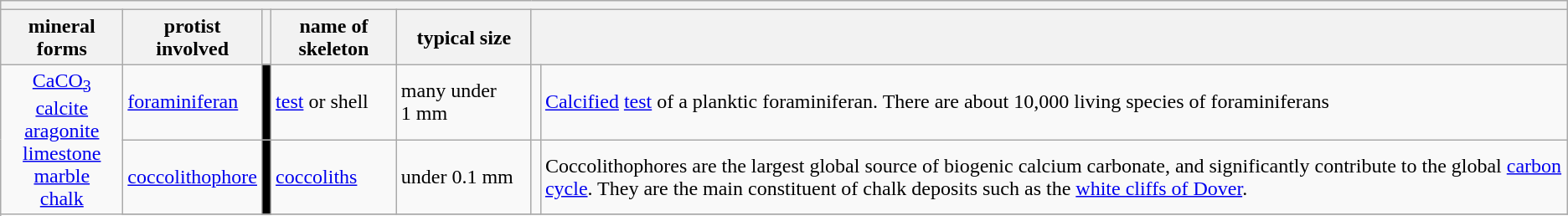<table class="wikitable">
<tr>
<th colspan=8></th>
</tr>
<tr>
<th>mineral<br>forms</th>
<th>protist<br>involved</th>
<th></th>
<th>name of skeleton</th>
<th width=100px>typical size</th>
<th colspan=2></th>
</tr>
<tr>
<td width=90px rowspan=3 align=center><a href='#'>CaCO<sub>3</sub></a><br><a href='#'>calcite</a><br><a href='#'>aragonite</a><br><a href='#'>limestone</a><br><a href='#'>marble</a><br><a href='#'>chalk</a></td>
<td><a href='#'>foraminiferan</a></td>
<td style="background:#000000;"></td>
<td><a href='#'>test</a> or shell</td>
<td>many under 1 mm</td>
<td></td>
<td><a href='#'>Calcified</a> <a href='#'>test</a> of a planktic foraminiferan. There are about 10,000 living species of foraminiferans</td>
</tr>
<tr>
<td><a href='#'>coccolithophore</a></td>
<td style="background:#000000;"></td>
<td><a href='#'>coccoliths</a></td>
<td>under 0.1 mm</td>
<td></td>
<td>Coccolithophores are the largest global source of biogenic calcium carbonate, and significantly contribute to the global <a href='#'>carbon cycle</a>. They are the main constituent of chalk deposits such as the <a href='#'>white cliffs of Dover</a>.</td>
</tr>
<tr>
</tr>
</table>
